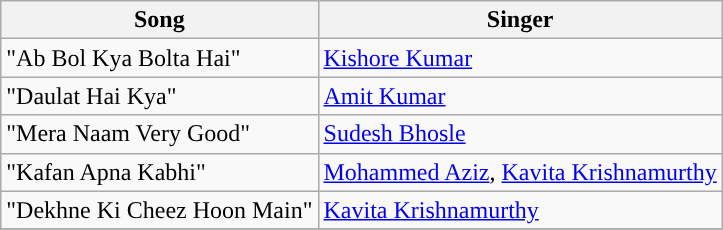<table class="wikitable">
<tr>
<th>Song</th>
<th>Singer</th>
</tr>
<tr>
<td>"Ab Bol Kya Bolta Hai"</td>
<td><a href='#'>Kishore Kumar</a></td>
</tr>
<tr>
<td>"Daulat Hai Kya"</td>
<td><a href='#'>Amit Kumar</a></td>
</tr>
<tr>
<td>"Mera Naam Very Good"</td>
<td><a href='#'>Sudesh Bhosle</a></td>
</tr>
<tr>
<td>"Kafan Apna Kabhi"</td>
<td><a href='#'>Mohammed Aziz</a>, <a href='#'>Kavita Krishnamurthy</a></td>
</tr>
<tr>
<td>"Dekhne Ki Cheez Hoon Main"</td>
<td><a href='#'>Kavita Krishnamurthy</a></td>
</tr>
<tr>
</tr>
</table>
